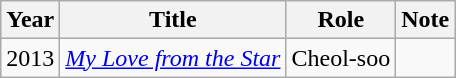<table class="wikitable">
<tr>
<th>Year</th>
<th>Title</th>
<th>Role</th>
<th>Note</th>
</tr>
<tr>
<td>2013</td>
<td><em><a href='#'>My Love from the Star</a></em></td>
<td>Cheol-soo</td>
<td></td>
</tr>
</table>
